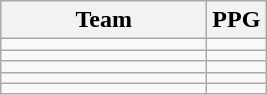<table class=wikitable>
<tr>
<th width=130>Team</th>
<th>PPG</th>
</tr>
<tr>
<td></td>
<td></td>
</tr>
<tr>
<td></td>
<td></td>
</tr>
<tr>
<td></td>
<td></td>
</tr>
<tr>
<td></td>
<td></td>
</tr>
<tr>
<td></td>
<td></td>
</tr>
</table>
